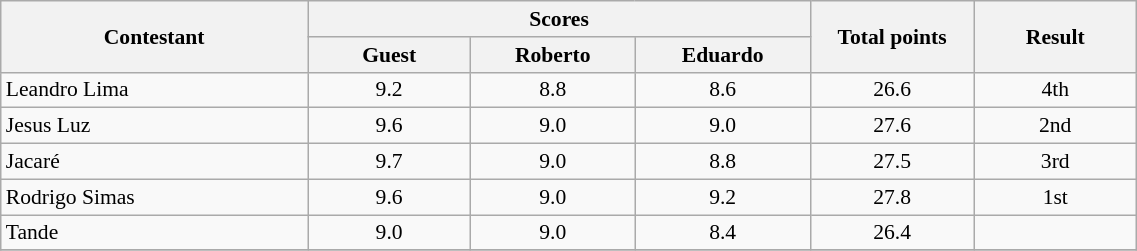<table class="wikitable" style="text-align:center;  width:60%; font-size:90%;">
<tr>
<th rowspan="2" width=100>Contestant</th>
<th colspan="3" width=150>Scores</th>
<th rowspan="2" width=050>Total points</th>
<th rowspan="2" width=050>Result</th>
</tr>
<tr>
<th width=50>Guest</th>
<th width=50>Roberto</th>
<th width=50>Eduardo</th>
</tr>
<tr>
<td align="left">Leandro Lima</td>
<td>9.2</td>
<td>8.8</td>
<td>8.6</td>
<td>26.6</td>
<td>4th</td>
</tr>
<tr>
<td align="left">Jesus Luz</td>
<td>9.6</td>
<td>9.0</td>
<td>9.0</td>
<td>27.6</td>
<td>2nd</td>
</tr>
<tr>
<td align="left">Jacaré</td>
<td>9.7</td>
<td>9.0</td>
<td>8.8</td>
<td>27.5</td>
<td>3rd</td>
</tr>
<tr>
<td align="left">Rodrigo Simas</td>
<td>9.6</td>
<td>9.0</td>
<td>9.2</td>
<td>27.8</td>
<td>1st</td>
</tr>
<tr>
<td align="left">Tande</td>
<td>9.0</td>
<td>9.0</td>
<td>8.4</td>
<td>26.4</td>
<td></td>
</tr>
<tr>
</tr>
</table>
